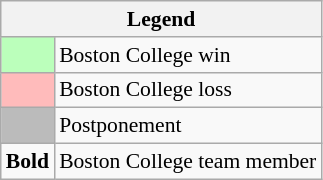<table class="wikitable" style="font-size:90%">
<tr>
<th colspan="2">Legend</th>
</tr>
<tr>
<td bgcolor="#bbffbb"> </td>
<td>Boston College win</td>
</tr>
<tr>
<td bgcolor="#ffbbbb"> </td>
<td>Boston College loss</td>
</tr>
<tr>
<td bgcolor="#bbbbbb"> </td>
<td>Postponement</td>
</tr>
<tr>
<td><strong>Bold</strong></td>
<td>Boston College team member</td>
</tr>
</table>
